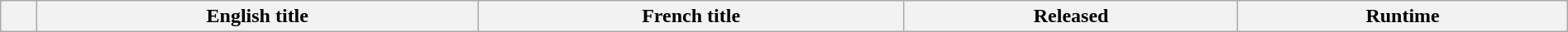<table class="wikitable plainrowheaders" style="width:100%; margin:right;">
<tr>
<th></th>
<th>English title</th>
<th>French title</th>
<th>Released</th>
<th>Runtime<br>








</th>
</tr>
</table>
